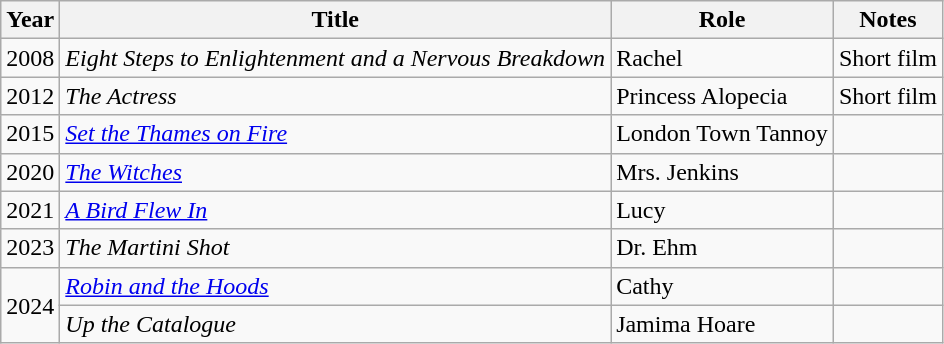<table class="wikitable">
<tr>
<th>Year</th>
<th>Title</th>
<th>Role</th>
<th>Notes</th>
</tr>
<tr>
<td>2008</td>
<td><em>Eight Steps to Enlightenment and a Nervous Breakdown</em></td>
<td>Rachel</td>
<td>Short film</td>
</tr>
<tr>
<td>2012</td>
<td><em>The Actress</em></td>
<td>Princess Alopecia</td>
<td>Short film</td>
</tr>
<tr>
<td>2015</td>
<td><em><a href='#'>Set the Thames on Fire</a></em></td>
<td>London Town Tannoy</td>
<td></td>
</tr>
<tr>
<td>2020</td>
<td><em><a href='#'>The Witches</a></em></td>
<td>Mrs. Jenkins</td>
<td></td>
</tr>
<tr>
<td>2021</td>
<td><em><a href='#'>A Bird Flew In</a></em></td>
<td>Lucy</td>
<td></td>
</tr>
<tr>
<td>2023</td>
<td><em>The Martini Shot</em></td>
<td>Dr. Ehm</td>
<td></td>
</tr>
<tr>
<td rowspan="2">2024</td>
<td><em><a href='#'>Robin and the Hoods</a></em></td>
<td>Cathy</td>
<td></td>
</tr>
<tr>
<td><em>Up the Catalogue</em></td>
<td>Jamima Hoare</td>
<td></td>
</tr>
</table>
